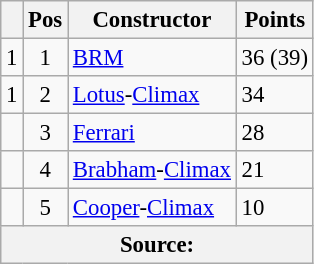<table class="wikitable" style="font-size: 95%;">
<tr>
<th></th>
<th>Pos</th>
<th>Constructor</th>
<th>Points</th>
</tr>
<tr>
<td align="left"> 1</td>
<td align="center">1</td>
<td> <a href='#'>BRM</a></td>
<td align="left">36 (39)</td>
</tr>
<tr>
<td align="left"> 1</td>
<td align="center">2</td>
<td> <a href='#'>Lotus</a>-<a href='#'>Climax</a></td>
<td align="left">34</td>
</tr>
<tr>
<td align="left"></td>
<td align="center">3</td>
<td> <a href='#'>Ferrari</a></td>
<td align="left">28</td>
</tr>
<tr>
<td align="left"></td>
<td align="center">4</td>
<td> <a href='#'>Brabham</a>-<a href='#'>Climax</a></td>
<td align="left">21</td>
</tr>
<tr>
<td align="left"></td>
<td align="center">5</td>
<td> <a href='#'>Cooper</a>-<a href='#'>Climax</a></td>
<td align="left">10</td>
</tr>
<tr>
<th colspan=4>Source:</th>
</tr>
</table>
